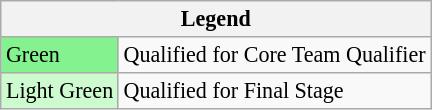<table class="wikitable" style="font-size:92%; margin-top:25px;">
<tr>
<th colspan=2>Legend </th>
</tr>
<tr>
<td style="background:#83F28F;">Green</td>
<td>Qualified for Core Team Qualifier</td>
</tr>
<tr>
<td style="background:#CEFAD0;">Light Green</td>
<td>Qualified for Final Stage</td>
</tr>
</table>
